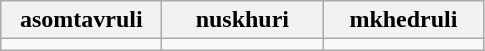<table class="wikitable" style="width:100">
<tr>
<th width="100">asomtavruli</th>
<th width="100">nuskhuri</th>
<th width="100">mkhedruli</th>
</tr>
<tr>
<td align="center"></td>
<td align="center"></td>
<td align="center"></td>
</tr>
</table>
